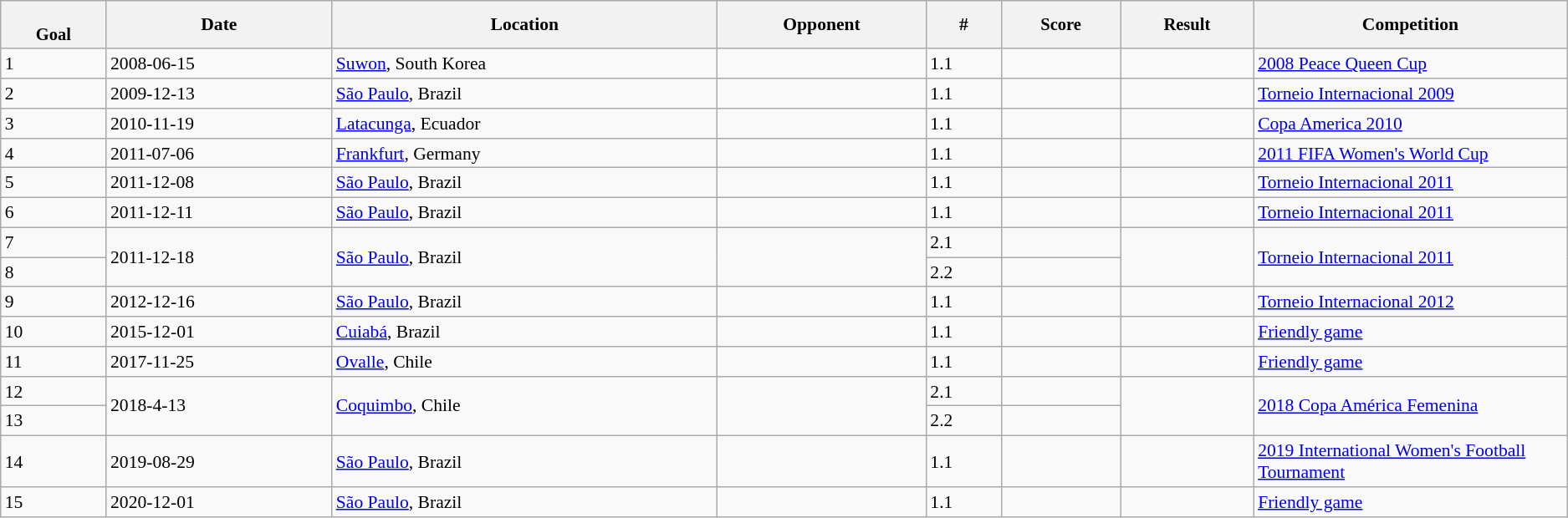<table class="wikitable collapsible sortable" style="font-size:90%">
<tr>
<th data-sort-type="number" style="font-size:95%;"><br>Goal</th>
<th>Date</th>
<th>Location</th>
<th>Opponent</th>
<th>#</th>
<th data-sort-type="number" style="font-size:95%;">Score</th>
<th data-sort-type="number" style="font-size:95%;">Result</th>
<th width="20%">Competition</th>
</tr>
<tr>
<td>1</td>
<td>2008-06-15</td>
<td> <a href='#'>Suwon</a>, South Korea</td>
<td></td>
<td>1.1</td>
<td></td>
<td></td>
<td><a href='#'>2008 Peace Queen Cup</a></td>
</tr>
<tr>
<td>2</td>
<td>2009-12-13</td>
<td> <a href='#'>São Paulo</a>, Brazil</td>
<td></td>
<td>1.1</td>
<td></td>
<td></td>
<td><a href='#'>Torneio Internacional 2009</a></td>
</tr>
<tr>
<td>3</td>
<td>2010-11-19</td>
<td> <a href='#'>Latacunga</a>, Ecuador</td>
<td></td>
<td>1.1</td>
<td></td>
<td></td>
<td><a href='#'>Copa America 2010</a></td>
</tr>
<tr>
<td>4</td>
<td>2011-07-06</td>
<td> <a href='#'>Frankfurt</a>, Germany</td>
<td></td>
<td>1.1</td>
<td></td>
<td></td>
<td><a href='#'>2011 FIFA Women's World Cup</a></td>
</tr>
<tr>
<td>5</td>
<td>2011-12-08</td>
<td> <a href='#'>São Paulo</a>, Brazil</td>
<td></td>
<td>1.1</td>
<td></td>
<td></td>
<td><a href='#'>Torneio Internacional 2011</a></td>
</tr>
<tr>
<td>6</td>
<td>2011-12-11</td>
<td> <a href='#'>São Paulo</a>, Brazil</td>
<td></td>
<td>1.1</td>
<td></td>
<td></td>
<td><a href='#'>Torneio Internacional 2011</a></td>
</tr>
<tr>
<td>7</td>
<td rowspan=2>2011-12-18</td>
<td rowspan=2> <a href='#'>São Paulo</a>, Brazil</td>
<td rowspan=2></td>
<td>2.1</td>
<td></td>
<td rowspan=2></td>
<td rowspan=2><a href='#'>Torneio Internacional 2011</a></td>
</tr>
<tr>
<td>8</td>
<td>2.2</td>
<td></td>
</tr>
<tr>
<td>9</td>
<td>2012-12-16</td>
<td> <a href='#'>São Paulo</a>, Brazil</td>
<td></td>
<td>1.1</td>
<td></td>
<td></td>
<td><a href='#'>Torneio Internacional 2012</a></td>
</tr>
<tr>
<td>10</td>
<td>2015-12-01</td>
<td> <a href='#'>Cuiabá</a>, Brazil</td>
<td></td>
<td>1.1</td>
<td></td>
<td></td>
<td><a href='#'>Friendly game</a></td>
</tr>
<tr>
<td>11</td>
<td>2017-11-25</td>
<td> <a href='#'>Ovalle</a>, Chile</td>
<td></td>
<td>1.1</td>
<td></td>
<td></td>
<td><a href='#'>Friendly game</a></td>
</tr>
<tr>
<td>12</td>
<td rowspan=2>2018-4-13</td>
<td rowspan=2> <a href='#'>Coquimbo</a>, Chile</td>
<td rowspan=2></td>
<td>2.1</td>
<td></td>
<td rowspan=2></td>
<td rowspan=2><a href='#'>2018 Copa América Femenina</a></td>
</tr>
<tr>
<td>13</td>
<td>2.2</td>
<td></td>
</tr>
<tr>
<td>14</td>
<td>2019-08-29</td>
<td> <a href='#'>São Paulo</a>, Brazil</td>
<td></td>
<td>1.1</td>
<td></td>
<td></td>
<td><a href='#'>2019 International Women's Football Tournament</a></td>
</tr>
<tr>
<td>15</td>
<td>2020-12-01</td>
<td> <a href='#'>São Paulo</a>, Brazil</td>
<td></td>
<td>1.1</td>
<td></td>
<td></td>
<td><a href='#'>Friendly game</a></td>
</tr>
</table>
